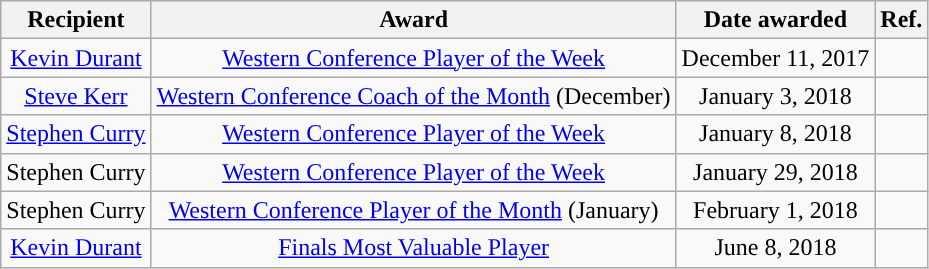<table class="wikitable sortable mw-collapsible" style="text-align: center">
<tr>
<th>Recipient</th>
<th>Award</th>
<th>Date awarded</th>
<th>Ref.</th>
</tr>
<tr>
<td><a href='#'>Kevin Durant</a></td>
<td><a href='#'>Western Conference Player of the Week</a></td>
<td>December 11, 2017</td>
<td></td>
</tr>
<tr>
<td><a href='#'>Steve Kerr</a></td>
<td><a href='#'>Western Conference Coach of the Month</a> (December)</td>
<td>January 3, 2018</td>
<td></td>
</tr>
<tr>
<td><a href='#'>Stephen Curry</a></td>
<td><a href='#'>Western Conference Player of the Week</a></td>
<td>January 8, 2018</td>
<td></td>
</tr>
<tr>
<td>Stephen Curry</td>
<td><a href='#'>Western Conference Player of the Week</a></td>
<td>January 29, 2018</td>
<td></td>
</tr>
<tr>
<td>Stephen Curry</td>
<td><a href='#'>Western Conference Player of the Month</a> (January)</td>
<td>February 1, 2018</td>
<td></td>
</tr>
<tr>
<td><a href='#'>Kevin Durant</a></td>
<td><a href='#'>Finals Most Valuable Player</a></td>
<td>June 8, 2018</td>
<td></td>
</tr>
</table>
